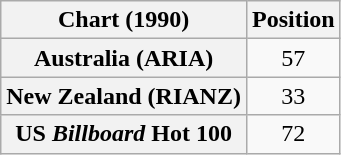<table class="wikitable sortable plainrowheaders" style="text-align:center">
<tr>
<th scope="col">Chart (1990)</th>
<th scope="col">Position</th>
</tr>
<tr>
<th scope="row">Australia (ARIA)</th>
<td>57</td>
</tr>
<tr>
<th scope="row">New Zealand (RIANZ)</th>
<td>33</td>
</tr>
<tr>
<th scope="row">US <em>Billboard</em> Hot 100</th>
<td>72</td>
</tr>
</table>
